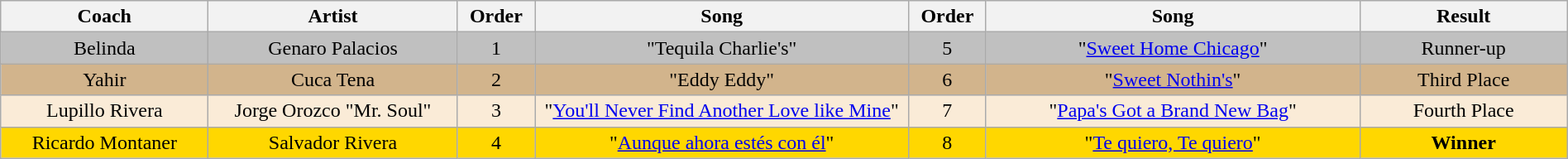<table class="wikitable" style="text-align:center; width:100%">
<tr>
<th width="10%">Coach</th>
<th width="12%">Artist</th>
<th width="03%">Order</th>
<th width="18%">Song</th>
<th width="03%">Order</th>
<th width="18%">Song</th>
<th width="10%">Result</th>
</tr>
<tr style="background:silver">
<td>Belinda</td>
<td>Genaro Palacios</td>
<td>1</td>
<td>"Tequila Charlie's"</td>
<td>5</td>
<td>"<a href='#'>Sweet Home Chicago</a>"</td>
<td>Runner-up</td>
</tr>
<tr style="background:tan">
<td>Yahir</td>
<td>Cuca Tena</td>
<td>2</td>
<td>"Eddy Eddy"</td>
<td>6</td>
<td>"<a href='#'>Sweet Nothin's</a>"</td>
<td>Third Place</td>
</tr>
<tr style="background:AntiqueWhite">
<td>Lupillo Rivera</td>
<td>Jorge Orozco "Mr. Soul"</td>
<td>3</td>
<td>"<a href='#'>You'll Never Find Another Love like Mine</a>"</td>
<td>7</td>
<td>"<a href='#'>Papa's Got a Brand New Bag</a>"</td>
<td>Fourth Place</td>
</tr>
<tr style="background:gold">
<td>Ricardo Montaner</td>
<td>Salvador Rivera</td>
<td>4</td>
<td>"<a href='#'>Aunque ahora estés con él</a>"</td>
<td>8</td>
<td>"<a href='#'>Te quiero, Te quiero</a>"</td>
<td><strong>Winner</strong></td>
</tr>
</table>
